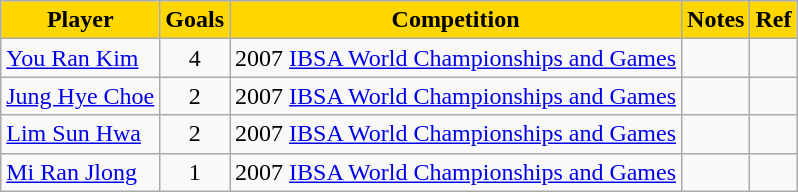<table class="wikitable">
<tr style="text-align:center; background:gold;">
<td><strong>Player</strong></td>
<td><strong>Goals</strong></td>
<td><strong>Competition</strong></td>
<td><strong>Notes</strong></td>
<td><strong>Ref</strong></td>
</tr>
<tr style="text-align:center;">
<td align="left"><a href='#'>You Ran Kim</a></td>
<td>4</td>
<td>2007 <a href='#'>IBSA World Championships and Games</a></td>
<td></td>
<td></td>
</tr>
<tr style="text-align:center;">
<td align="left"><a href='#'>Jung Hye Choe</a></td>
<td>2</td>
<td>2007 <a href='#'>IBSA World Championships and Games</a></td>
<td></td>
<td></td>
</tr>
<tr style="text-align:center;">
<td align="left"><a href='#'>Lim Sun Hwa</a></td>
<td>2</td>
<td>2007 <a href='#'>IBSA World Championships and Games</a></td>
<td></td>
<td></td>
</tr>
<tr style="text-align:center;">
<td align="left"><a href='#'>Mi Ran Jlong</a></td>
<td>1</td>
<td>2007 <a href='#'>IBSA World Championships and Games</a></td>
<td></td>
<td></td>
</tr>
</table>
